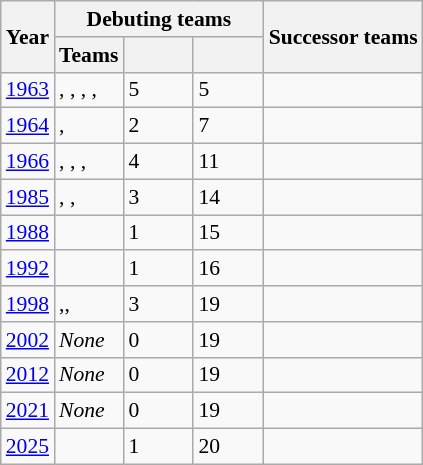<table class="wikitable" style="font-size: 90%">
<tr>
<th rowspan=2>Year</th>
<th colspan=3>Debuting teams</th>
<th rowspan=2>Successor teams</th>
</tr>
<tr>
<th>Teams</th>
<th width=40></th>
<th width=40></th>
</tr>
<tr>
<td><a href='#'>1963</a></td>
<td align=left>, , , , </td>
<td>5</td>
<td>5</td>
<td align=left></td>
</tr>
<tr>
<td><a href='#'>1964</a></td>
<td align=left>, </td>
<td>2</td>
<td>7</td>
<td align=left></td>
</tr>
<tr>
<td><a href='#'>1966</a></td>
<td align=left>, , , </td>
<td>4</td>
<td>11</td>
<td align=left></td>
</tr>
<tr>
<td><a href='#'>1985</a></td>
<td align=left>, , </td>
<td>3</td>
<td>14</td>
<td align=left></td>
</tr>
<tr>
<td><a href='#'>1988</a></td>
<td align=left></td>
<td>1</td>
<td>15</td>
<td align=left></td>
</tr>
<tr>
<td><a href='#'>1992</a></td>
<td align=left></td>
<td>1</td>
<td>16</td>
<td align=left></td>
</tr>
<tr>
<td><a href='#'>1998</a></td>
<td align=left>,,</td>
<td>3</td>
<td>19</td>
<td align=left></td>
</tr>
<tr>
<td><a href='#'>2002</a></td>
<td align=left><em>None</em></td>
<td>0</td>
<td>19</td>
<td align=left></td>
</tr>
<tr>
<td><a href='#'>2012</a></td>
<td align=left><em>None</em></td>
<td>0</td>
<td>19</td>
<td align=left></td>
</tr>
<tr>
<td><a href='#'>2021</a></td>
<td align=left><em>None</em></td>
<td>0</td>
<td>19</td>
<td align=left></td>
</tr>
<tr>
<td><a href='#'>2025</a></td>
<td align=left></td>
<td>1</td>
<td>20</td>
<td align=left></td>
</tr>
</table>
